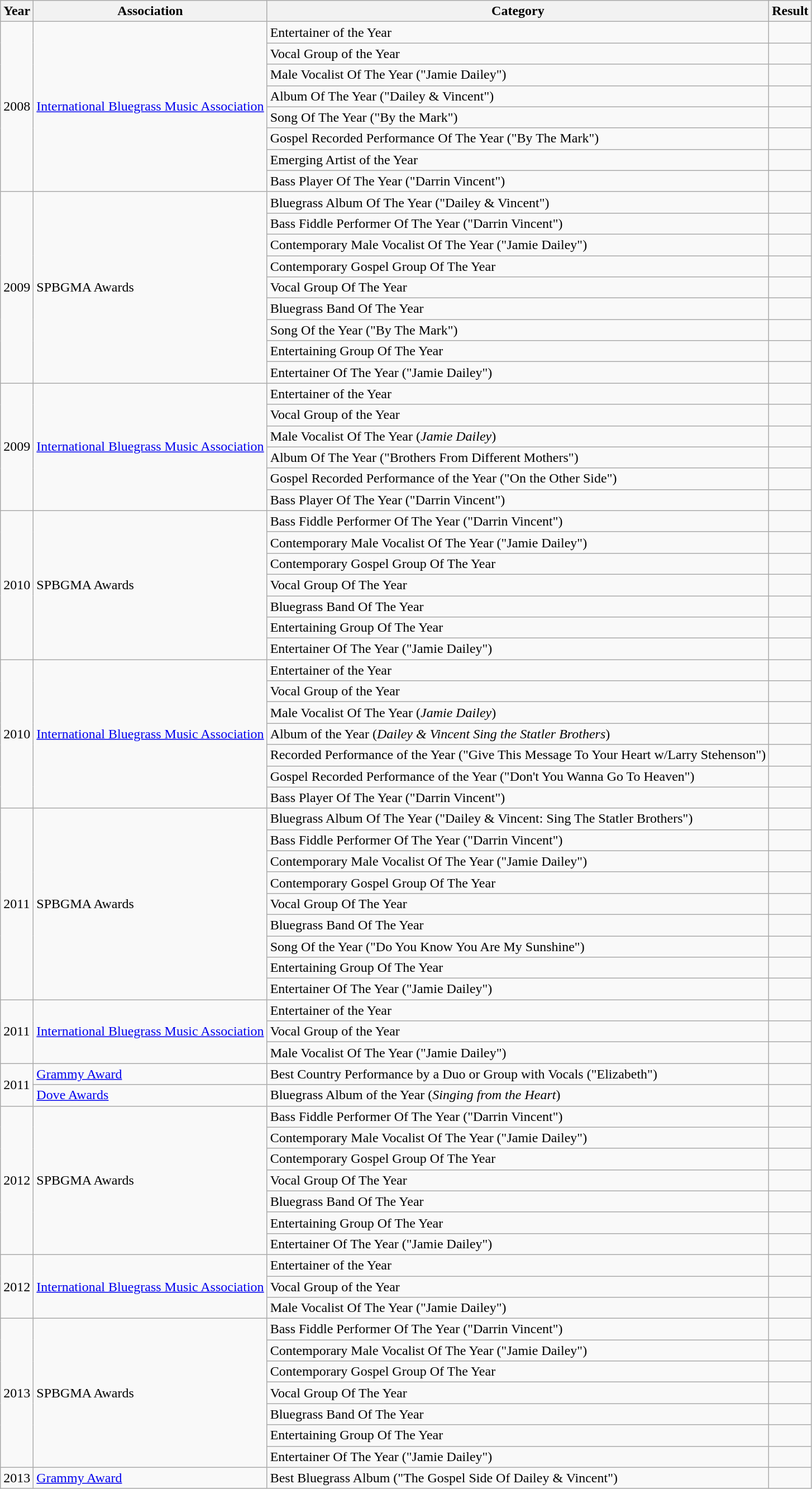<table class="wikitable">
<tr>
<th>Year</th>
<th>Association</th>
<th>Category</th>
<th>Result</th>
</tr>
<tr>
<td rowspan=8>2008</td>
<td rowspan=8><a href='#'>International Bluegrass Music Association</a></td>
<td>Entertainer of the Year</td>
<td></td>
</tr>
<tr>
<td>Vocal Group of the Year</td>
<td></td>
</tr>
<tr>
<td>Male Vocalist Of The Year ("Jamie Dailey")</td>
<td></td>
</tr>
<tr>
<td>Album Of The Year ("Dailey & Vincent")</td>
<td></td>
</tr>
<tr>
<td>Song Of The Year ("By the Mark")</td>
<td></td>
</tr>
<tr>
<td>Gospel Recorded Performance Of The Year ("By The Mark")</td>
<td></td>
</tr>
<tr>
<td>Emerging Artist of the Year</td>
<td></td>
</tr>
<tr>
<td>Bass Player Of The Year ("Darrin Vincent")</td>
<td></td>
</tr>
<tr>
<td rowspan=9>2009</td>
<td rowspan=9>SPBGMA Awards</td>
<td>Bluegrass Album Of The Year ("Dailey & Vincent")</td>
<td></td>
</tr>
<tr>
<td>Bass Fiddle Performer Of The Year ("Darrin Vincent")</td>
<td></td>
</tr>
<tr>
<td>Contemporary Male Vocalist Of The Year ("Jamie Dailey")</td>
<td></td>
</tr>
<tr>
<td>Contemporary Gospel Group Of The Year</td>
<td></td>
</tr>
<tr>
<td>Vocal Group Of The Year</td>
<td></td>
</tr>
<tr>
<td>Bluegrass Band Of The Year</td>
<td></td>
</tr>
<tr>
<td>Song Of the Year ("By The Mark")</td>
<td></td>
</tr>
<tr>
<td>Entertaining Group Of The Year</td>
<td></td>
</tr>
<tr>
<td>Entertainer Of The Year ("Jamie Dailey")</td>
<td></td>
</tr>
<tr>
<td rowspan=6>2009</td>
<td rowspan=6><a href='#'>International Bluegrass Music Association</a></td>
<td>Entertainer of the Year</td>
<td></td>
</tr>
<tr>
<td>Vocal Group of the Year</td>
<td></td>
</tr>
<tr>
<td>Male Vocalist Of The Year (<em>Jamie Dailey</em>)</td>
<td></td>
</tr>
<tr>
<td>Album Of The Year ("Brothers From Different Mothers")</td>
<td></td>
</tr>
<tr>
<td>Gospel Recorded Performance of the Year ("On the Other Side")</td>
<td></td>
</tr>
<tr>
<td>Bass Player Of The Year ("Darrin Vincent")</td>
<td></td>
</tr>
<tr>
<td rowspan=7>2010</td>
<td rowspan=7>SPBGMA Awards</td>
<td>Bass Fiddle Performer Of The Year ("Darrin Vincent")</td>
<td></td>
</tr>
<tr>
<td>Contemporary Male Vocalist Of The Year ("Jamie Dailey")</td>
<td></td>
</tr>
<tr>
<td>Contemporary Gospel Group Of The Year</td>
<td></td>
</tr>
<tr>
<td>Vocal Group Of The Year</td>
<td></td>
</tr>
<tr>
<td>Bluegrass Band Of The Year</td>
<td></td>
</tr>
<tr>
<td>Entertaining Group Of The Year</td>
<td></td>
</tr>
<tr>
<td>Entertainer Of The Year ("Jamie Dailey")</td>
<td></td>
</tr>
<tr>
<td rowspan=7>2010</td>
<td rowspan=7><a href='#'>International Bluegrass Music Association</a></td>
<td>Entertainer of the Year</td>
<td></td>
</tr>
<tr>
<td>Vocal Group of the Year</td>
<td></td>
</tr>
<tr>
<td>Male Vocalist Of The Year (<em>Jamie Dailey</em>)</td>
<td></td>
</tr>
<tr>
<td>Album of the Year (<em>Dailey & Vincent Sing the Statler Brothers</em>)</td>
<td></td>
</tr>
<tr>
<td>Recorded Performance of the Year ("Give This Message To Your Heart w/Larry Stehenson")</td>
<td></td>
</tr>
<tr>
<td>Gospel Recorded Performance of the Year ("Don't You Wanna Go To Heaven")</td>
<td></td>
</tr>
<tr>
<td>Bass Player Of The Year ("Darrin Vincent")</td>
<td></td>
</tr>
<tr>
<td rowspan=9>2011</td>
<td rowspan=9>SPBGMA Awards</td>
<td>Bluegrass Album Of The Year ("Dailey & Vincent: Sing The Statler Brothers")</td>
<td></td>
</tr>
<tr>
<td>Bass Fiddle Performer Of The Year ("Darrin Vincent")</td>
<td></td>
</tr>
<tr>
<td>Contemporary Male Vocalist Of The Year ("Jamie Dailey")</td>
<td></td>
</tr>
<tr>
<td>Contemporary Gospel Group Of The Year</td>
<td></td>
</tr>
<tr>
<td>Vocal Group Of The Year</td>
<td></td>
</tr>
<tr>
<td>Bluegrass Band Of The Year</td>
<td></td>
</tr>
<tr>
<td>Song Of the Year ("Do You Know You Are My Sunshine")</td>
<td></td>
</tr>
<tr>
<td>Entertaining Group Of The Year</td>
<td></td>
</tr>
<tr>
<td>Entertainer Of The Year ("Jamie Dailey")</td>
<td></td>
</tr>
<tr>
<td rowspan=3>2011</td>
<td rowspan=3><a href='#'>International Bluegrass Music Association</a></td>
<td>Entertainer of the Year</td>
<td></td>
</tr>
<tr>
<td>Vocal Group of the Year</td>
<td></td>
</tr>
<tr>
<td>Male Vocalist Of The Year ("Jamie Dailey")</td>
<td></td>
</tr>
<tr>
<td rowspan=2>2011</td>
<td><a href='#'>Grammy Award</a></td>
<td>Best Country Performance by a Duo or Group with Vocals ("Elizabeth")</td>
<td></td>
</tr>
<tr>
<td><a href='#'>Dove Awards</a></td>
<td>Bluegrass Album of the Year (<em>Singing from the Heart</em>)</td>
<td></td>
</tr>
<tr>
<td rowspan=7>2012</td>
<td rowspan=7>SPBGMA Awards</td>
<td>Bass Fiddle Performer Of The Year ("Darrin Vincent")</td>
<td></td>
</tr>
<tr>
<td>Contemporary Male Vocalist Of The Year ("Jamie Dailey")</td>
<td></td>
</tr>
<tr>
<td>Contemporary Gospel Group Of The Year</td>
<td></td>
</tr>
<tr>
<td>Vocal Group Of The Year</td>
<td></td>
</tr>
<tr>
<td>Bluegrass Band Of The Year</td>
<td></td>
</tr>
<tr>
<td>Entertaining Group Of The Year</td>
<td></td>
</tr>
<tr>
<td>Entertainer Of The Year ("Jamie Dailey")</td>
<td></td>
</tr>
<tr>
<td rowspan=3>2012</td>
<td rowspan=3><a href='#'>International Bluegrass Music Association</a></td>
<td>Entertainer of the Year</td>
<td></td>
</tr>
<tr>
<td>Vocal Group of the Year</td>
<td></td>
</tr>
<tr>
<td>Male Vocalist Of The Year ("Jamie Dailey")</td>
<td></td>
</tr>
<tr>
<td rowspan=7>2013</td>
<td rowspan=7>SPBGMA Awards</td>
<td>Bass Fiddle Performer Of The Year ("Darrin Vincent")</td>
<td></td>
</tr>
<tr>
<td>Contemporary Male Vocalist Of The Year ("Jamie Dailey")</td>
<td></td>
</tr>
<tr>
<td>Contemporary Gospel Group Of The Year</td>
<td></td>
</tr>
<tr>
<td>Vocal Group Of The Year</td>
<td></td>
</tr>
<tr>
<td>Bluegrass Band Of The Year</td>
<td></td>
</tr>
<tr>
<td>Entertaining Group Of The Year</td>
<td></td>
</tr>
<tr>
<td>Entertainer Of The Year ("Jamie Dailey")</td>
<td></td>
</tr>
<tr>
<td rowspan=2>2013</td>
<td><a href='#'>Grammy Award</a></td>
<td>Best Bluegrass Album ("The Gospel Side Of Dailey & Vincent")</td>
<td></td>
</tr>
</table>
